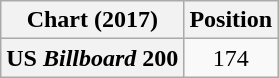<table class="wikitable plainrowheaders" style="text-align:center">
<tr>
<th scope="col">Chart (2017)</th>
<th scope="col">Position</th>
</tr>
<tr>
<th scope="row">US <em>Billboard</em> 200</th>
<td>174</td>
</tr>
</table>
